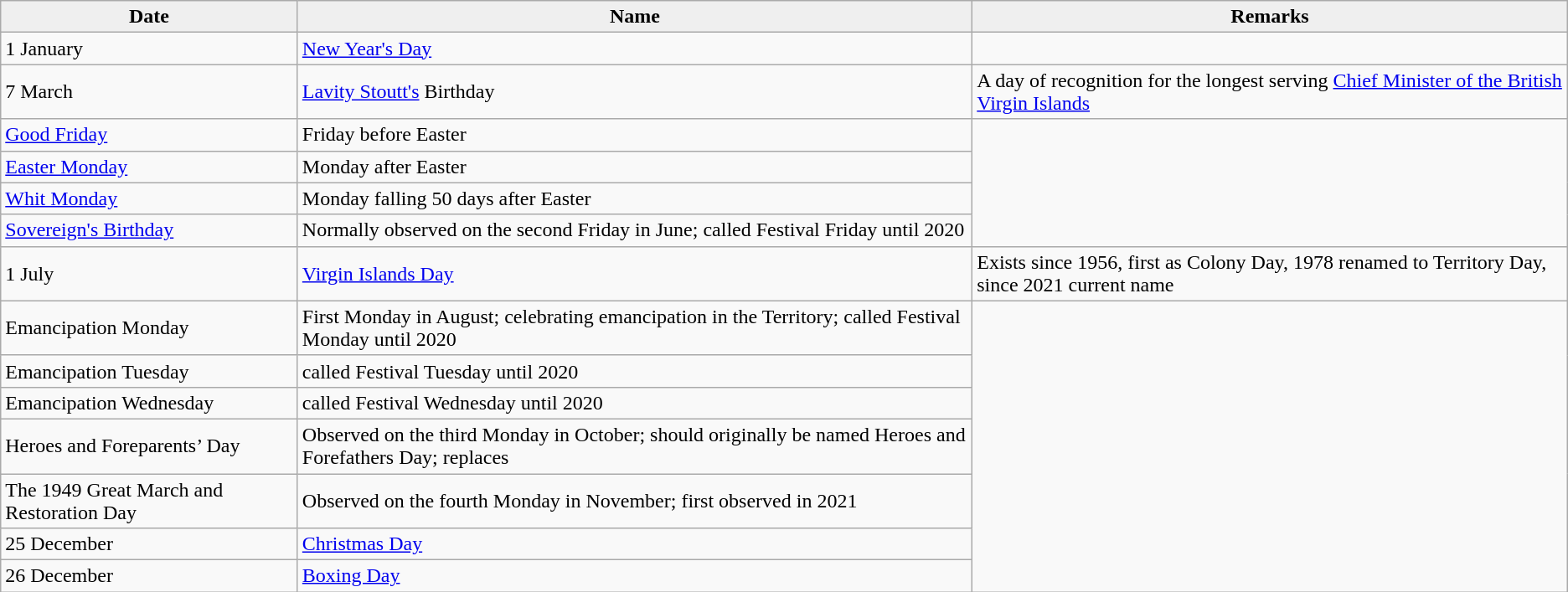<table class="wikitable">
<tr>
<th style="background:#efefef;">Date</th>
<th style="background:#efefef;">Name</th>
<th style="background:#efefef;">Remarks</th>
</tr>
<tr>
<td>1 January</td>
<td><a href='#'>New Year's Day</a></td>
</tr>
<tr>
<td>7 March</td>
<td><a href='#'>Lavity Stoutt's</a> Birthday</td>
<td>A day of recognition for the longest serving <a href='#'>Chief Minister of the British Virgin Islands</a></td>
</tr>
<tr>
<td><a href='#'>Good Friday</a></td>
<td>Friday before Easter</td>
</tr>
<tr>
<td><a href='#'>Easter Monday</a></td>
<td>Monday after Easter</td>
</tr>
<tr>
<td><a href='#'>Whit Monday</a></td>
<td>Monday falling 50 days after Easter</td>
</tr>
<tr>
<td><a href='#'>Sovereign's Birthday</a></td>
<td>Normally observed on the second Friday in June;  called Festival Friday until 2020</td>
</tr>
<tr>
<td>1 July</td>
<td><a href='#'>Virgin Islands Day</a></td>
<td>Exists since 1956, first as Colony Day, 1978 renamed to Territory Day, since 2021 current name</td>
</tr>
<tr>
<td>Emancipation Monday</td>
<td>First Monday in August; celebrating emancipation in the Territory; called Festival Monday until 2020</td>
</tr>
<tr>
<td>Emancipation Tuesday</td>
<td>called Festival Tuesday until 2020</td>
</tr>
<tr>
<td>Emancipation Wednesday</td>
<td>called Festival Wednesday until 2020</td>
</tr>
<tr>
<td>Heroes and Foreparents’ Day</td>
<td>Observed on the third Monday in October; should originally be named Heroes and Forefathers Day; replaces</td>
</tr>
<tr>
<td>The 1949 Great March and Restoration Day</td>
<td>Observed on the fourth Monday in November; first observed in 2021</td>
</tr>
<tr>
<td>25 December</td>
<td><a href='#'>Christmas Day</a></td>
</tr>
<tr>
<td>26 December</td>
<td><a href='#'>Boxing Day</a></td>
</tr>
</table>
